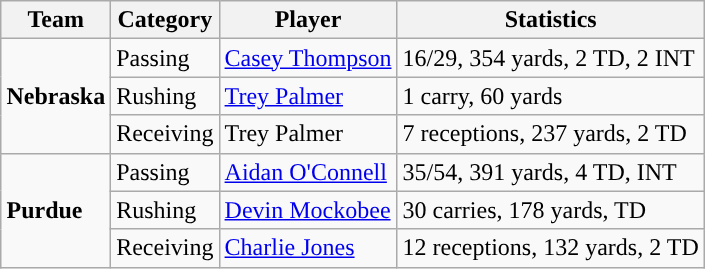<table class="wikitable" style="float: right;">
<tr>
<th>Team</th>
<th>Category</th>
<th>Player</th>
<th>Statistics</th>
</tr>
<tr>
<td rowspan=3><strong>Nebraska</strong></td>
<td>Passing</td>
<td><a href='#'>Casey Thompson</a></td>
<td>16/29, 354 yards, 2 TD, 2 INT</td>
</tr>
<tr>
<td>Rushing</td>
<td><a href='#'>Trey Palmer</a></td>
<td>1 carry, 60 yards</td>
</tr>
<tr>
<td>Receiving</td>
<td>Trey Palmer</td>
<td>7 receptions, 237 yards, 2 TD</td>
</tr>
<tr>
<td rowspan=3><strong>Purdue</strong></td>
<td>Passing</td>
<td><a href='#'>Aidan O'Connell</a></td>
<td>35/54, 391 yards, 4 TD, INT</td>
</tr>
<tr>
<td>Rushing</td>
<td><a href='#'>Devin Mockobee</a></td>
<td>30 carries, 178 yards, TD</td>
</tr>
<tr>
<td>Receiving</td>
<td><a href='#'>Charlie Jones</a></td>
<td>12 receptions, 132 yards, 2 TD</td>
</tr>
</table>
